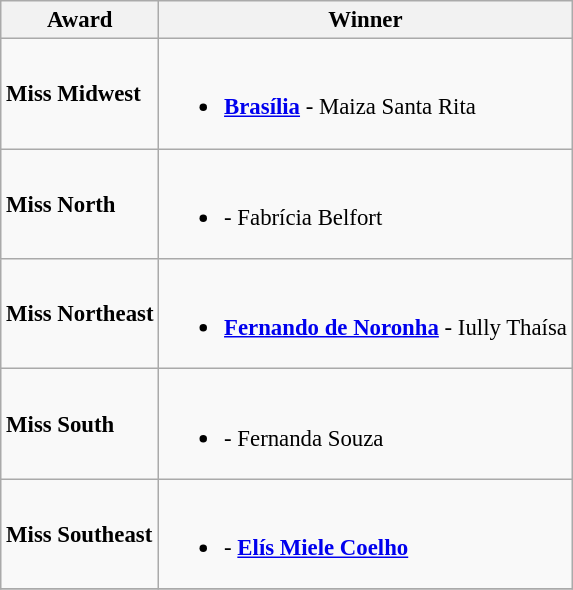<table class="wikitable sortable" style="font-size:95%;">
<tr>
<th>Award</th>
<th>Winner</th>
</tr>
<tr>
<td><strong>Miss Midwest</strong></td>
<td><br><ul><li><strong> <a href='#'>Brasília</a></strong> - Maiza Santa Rita</li></ul></td>
</tr>
<tr>
<td><strong>Miss North</strong></td>
<td><br><ul><li><strong></strong> - Fabrícia Belfort</li></ul></td>
</tr>
<tr>
<td><strong>Miss Northeast</strong></td>
<td><br><ul><li><strong> <a href='#'>Fernando de Noronha</a></strong> - Iully Thaísa</li></ul></td>
</tr>
<tr>
<td><strong>Miss South</strong></td>
<td><br><ul><li><strong></strong> - Fernanda Souza</li></ul></td>
</tr>
<tr>
<td><strong>Miss Southeast</strong></td>
<td><br><ul><li><strong></strong> - <strong><a href='#'>Elís Miele Coelho</a></strong></li></ul></td>
</tr>
<tr>
</tr>
</table>
